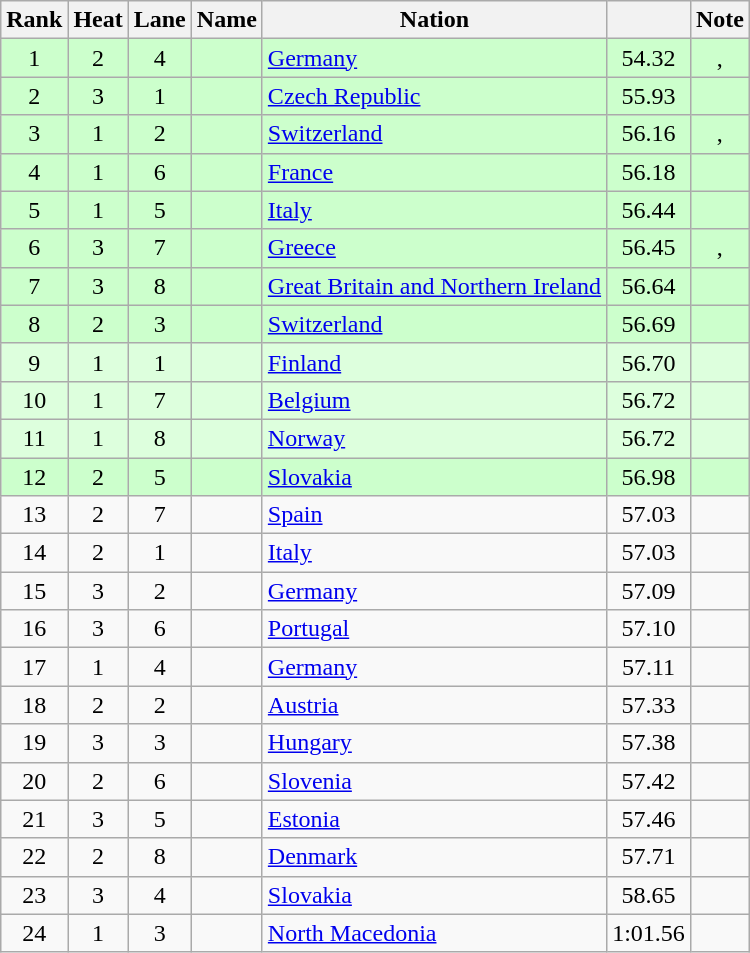<table class="wikitable sortable" style="text-align:center">
<tr>
<th scope="col">Rank</th>
<th scope="col">Heat</th>
<th scope="col">Lane</th>
<th scope="col">Name</th>
<th scope="col">Nation</th>
<th scope="col"></th>
<th scope="col">Note</th>
</tr>
<tr bgcolor=ccffcc>
<td>1</td>
<td>2</td>
<td>4</td>
<td style="text-align:left"></td>
<td style="text-align:left"> <a href='#'>Germany</a></td>
<td>54.32</td>
<td>, </td>
</tr>
<tr bgcolor=ccffcc>
<td>2</td>
<td>3</td>
<td>1</td>
<td style="text-align:left"></td>
<td style="text-align:left"> <a href='#'>Czech Republic</a></td>
<td>55.93</td>
<td></td>
</tr>
<tr bgcolor=ccffcc>
<td>3</td>
<td>1</td>
<td>2</td>
<td style="text-align:left"></td>
<td style="text-align:left"> <a href='#'>Switzerland</a></td>
<td>56.16</td>
<td>, </td>
</tr>
<tr bgcolor=ccffcc>
<td>4</td>
<td>1</td>
<td>6</td>
<td style="text-align:left"></td>
<td style="text-align:left"> <a href='#'>France</a></td>
<td>56.18</td>
<td></td>
</tr>
<tr bgcolor=ccffcc>
<td>5</td>
<td>1</td>
<td>5</td>
<td style="text-align:left"></td>
<td style="text-align:left"> <a href='#'>Italy</a></td>
<td>56.44</td>
<td></td>
</tr>
<tr bgcolor=ccffcc>
<td>6</td>
<td>3</td>
<td>7</td>
<td style="text-align:left"></td>
<td style="text-align:left"> <a href='#'>Greece</a></td>
<td>56.45</td>
<td>, </td>
</tr>
<tr bgcolor=ccffcc>
<td>7</td>
<td>3</td>
<td>8</td>
<td style="text-align:left"></td>
<td style="text-align:left"> <a href='#'>Great Britain and Northern Ireland</a></td>
<td>56.64</td>
<td></td>
</tr>
<tr bgcolor=ccffcc>
<td>8</td>
<td>2</td>
<td>3</td>
<td style="text-align:left"></td>
<td style="text-align:left"> <a href='#'>Switzerland</a></td>
<td>56.69</td>
<td></td>
</tr>
<tr bgcolor=ddffdd>
<td>9</td>
<td>1</td>
<td>1</td>
<td style="text-align:left"></td>
<td style="text-align:left"> <a href='#'>Finland</a></td>
<td>56.70</td>
<td></td>
</tr>
<tr bgcolor=ddffdd>
<td>10</td>
<td>1</td>
<td>7</td>
<td style="text-align:left"></td>
<td style="text-align:left"> <a href='#'>Belgium</a></td>
<td>56.72</td>
<td></td>
</tr>
<tr bgcolor=ddffdd>
<td>11</td>
<td>1</td>
<td>8</td>
<td style="text-align:left"></td>
<td style="text-align:left"> <a href='#'>Norway</a></td>
<td>56.72</td>
<td></td>
</tr>
<tr bgcolor=ccffcc>
<td>12</td>
<td>2</td>
<td>5</td>
<td style="text-align:left"></td>
<td style="text-align:left"> <a href='#'>Slovakia</a></td>
<td>56.98</td>
<td></td>
</tr>
<tr>
<td>13</td>
<td>2</td>
<td>7</td>
<td style="text-align:left"></td>
<td style="text-align:left"> <a href='#'>Spain</a></td>
<td>57.03</td>
<td></td>
</tr>
<tr>
<td>14</td>
<td>2</td>
<td>1</td>
<td style="text-align:left"></td>
<td style="text-align:left"> <a href='#'>Italy</a></td>
<td>57.03</td>
<td></td>
</tr>
<tr>
<td>15</td>
<td>3</td>
<td>2</td>
<td style="text-align:left"></td>
<td style="text-align:left"><a href='#'>Germany</a></td>
<td>57.09</td>
<td></td>
</tr>
<tr>
<td>16</td>
<td>3</td>
<td>6</td>
<td style="text-align:left"></td>
<td style="text-align:left"> <a href='#'>Portugal</a></td>
<td>57.10</td>
<td></td>
</tr>
<tr>
<td>17</td>
<td>1</td>
<td>4</td>
<td style="text-align:left"></td>
<td style="text-align:left"> <a href='#'>Germany</a></td>
<td>57.11</td>
<td></td>
</tr>
<tr>
<td>18</td>
<td>2</td>
<td>2</td>
<td style="text-align:left"></td>
<td style="text-align:left"><a href='#'>Austria</a></td>
<td>57.33</td>
<td></td>
</tr>
<tr>
<td>19</td>
<td>3</td>
<td>3</td>
<td style="text-align:left"></td>
<td style="text-align:left"> <a href='#'>Hungary</a></td>
<td>57.38</td>
<td></td>
</tr>
<tr>
<td>20</td>
<td>2</td>
<td>6</td>
<td style="text-align:left"></td>
<td style="text-align:left"> <a href='#'>Slovenia</a></td>
<td>57.42</td>
<td></td>
</tr>
<tr>
<td>21</td>
<td>3</td>
<td>5</td>
<td style="text-align:left"></td>
<td style="text-align:left"> <a href='#'>Estonia</a></td>
<td>57.46</td>
<td></td>
</tr>
<tr>
<td>22</td>
<td>2</td>
<td>8</td>
<td style="text-align:left"></td>
<td style="text-align:left"> <a href='#'>Denmark</a></td>
<td>57.71</td>
<td></td>
</tr>
<tr>
<td>23</td>
<td>3</td>
<td>4</td>
<td style="text-align:left"></td>
<td style="text-align:left"> <a href='#'>Slovakia</a></td>
<td>58.65</td>
<td></td>
</tr>
<tr>
<td>24</td>
<td>1</td>
<td>3</td>
<td style="text-align:left"></td>
<td style="text-align:left"> <a href='#'>North Macedonia</a></td>
<td>1:01.56</td>
<td></td>
</tr>
</table>
